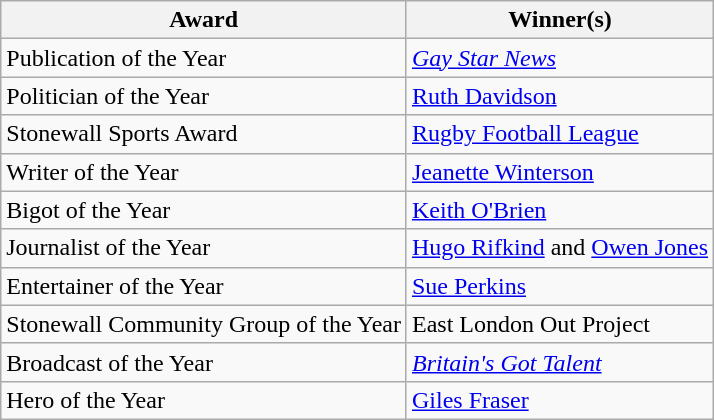<table class="wikitable">
<tr>
<th>Award</th>
<th>Winner(s)</th>
</tr>
<tr>
<td>Publication of the Year</td>
<td><em><a href='#'>Gay Star News</a></em></td>
</tr>
<tr>
<td>Politician of the Year</td>
<td><a href='#'>Ruth Davidson</a></td>
</tr>
<tr>
<td>Stonewall Sports Award</td>
<td><a href='#'>Rugby Football League</a></td>
</tr>
<tr>
<td>Writer of the Year</td>
<td><a href='#'>Jeanette Winterson</a></td>
</tr>
<tr>
<td>Bigot of the Year</td>
<td><a href='#'>Keith O'Brien</a></td>
</tr>
<tr>
<td>Journalist of the Year</td>
<td><a href='#'>Hugo Rifkind</a> and <a href='#'>Owen Jones</a></td>
</tr>
<tr>
<td>Entertainer of the Year</td>
<td><a href='#'>Sue Perkins</a></td>
</tr>
<tr>
<td>Stonewall Community Group of the Year</td>
<td>East London Out Project</td>
</tr>
<tr>
<td>Broadcast of the Year</td>
<td><em><a href='#'>Britain's Got Talent</a></em></td>
</tr>
<tr>
<td>Hero of the Year</td>
<td><a href='#'>Giles Fraser</a></td>
</tr>
</table>
